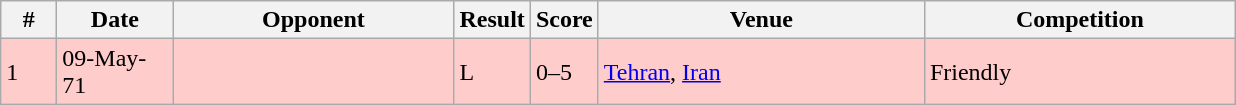<table class="wikitable">
<tr>
<th width=30>#</th>
<th width=70>Date</th>
<th width=180>Opponent</th>
<th>Result</th>
<th>Score</th>
<th width=210>Venue</th>
<th width=200>Competition</th>
</tr>
<tr bgcolor=#FFCCCC>
<td>1</td>
<td>09-May-71</td>
<td></td>
<td>L</td>
<td>0–5</td>
<td><a href='#'>Tehran</a>, <a href='#'>Iran</a></td>
<td>Friendly</td>
</tr>
</table>
